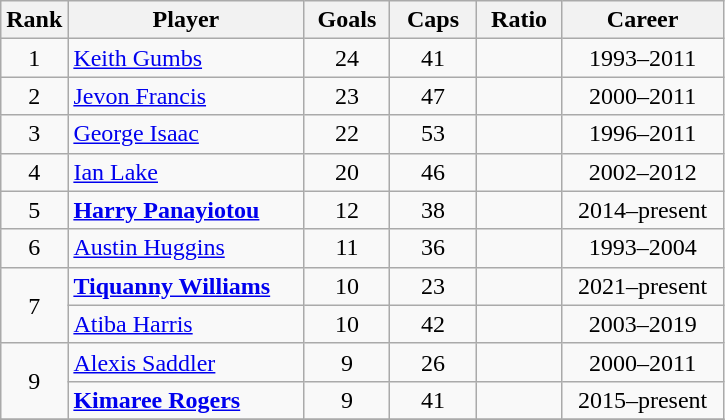<table class="wikitable sortable" style="text-align:center;">
<tr>
<th width="30px">Rank</th>
<th style="width:150px;">Player</th>
<th width="50px">Goals</th>
<th width="50px">Caps</th>
<th width="50px">Ratio</th>
<th style="width:100px;">Career</th>
</tr>
<tr>
<td>1</td>
<td style="text-align: left;"><a href='#'>Keith Gumbs</a></td>
<td>24</td>
<td>41</td>
<td></td>
<td>1993–2011</td>
</tr>
<tr>
<td>2</td>
<td style="text-align: left;"><a href='#'>Jevon Francis</a></td>
<td>23</td>
<td>47</td>
<td></td>
<td>2000–2011</td>
</tr>
<tr>
<td>3</td>
<td style="text-align: left;"><a href='#'>George Isaac</a></td>
<td>22</td>
<td>53</td>
<td></td>
<td>1996–2011</td>
</tr>
<tr>
<td>4</td>
<td style="text-align: left;"><a href='#'>Ian Lake</a></td>
<td>20</td>
<td>46</td>
<td></td>
<td>2002–2012</td>
</tr>
<tr>
<td>5</td>
<td style="text-align: left;"><strong><a href='#'>Harry Panayiotou</a></strong></td>
<td>12</td>
<td>38</td>
<td></td>
<td>2014–present</td>
</tr>
<tr>
<td>6</td>
<td style="text-align: left;"><a href='#'>Austin Huggins</a></td>
<td>11</td>
<td>36</td>
<td></td>
<td>1993–2004</td>
</tr>
<tr>
<td rowspan="2">7</td>
<td style="text-align: left;"><strong><a href='#'>Tiquanny Williams</a></strong></td>
<td>10</td>
<td>23</td>
<td></td>
<td>2021–present</td>
</tr>
<tr>
<td style="text-align: left;"><a href='#'>Atiba Harris</a></td>
<td>10</td>
<td>42</td>
<td></td>
<td>2003–2019</td>
</tr>
<tr>
<td rowspan="2">9</td>
<td style="text-align: left;"><a href='#'>Alexis Saddler</a></td>
<td>9</td>
<td>26</td>
<td></td>
<td>2000–2011</td>
</tr>
<tr>
<td style="text-align: left;"><strong><a href='#'>Kimaree Rogers</a></strong></td>
<td>9</td>
<td>41</td>
<td></td>
<td>2015–present</td>
</tr>
<tr>
</tr>
</table>
